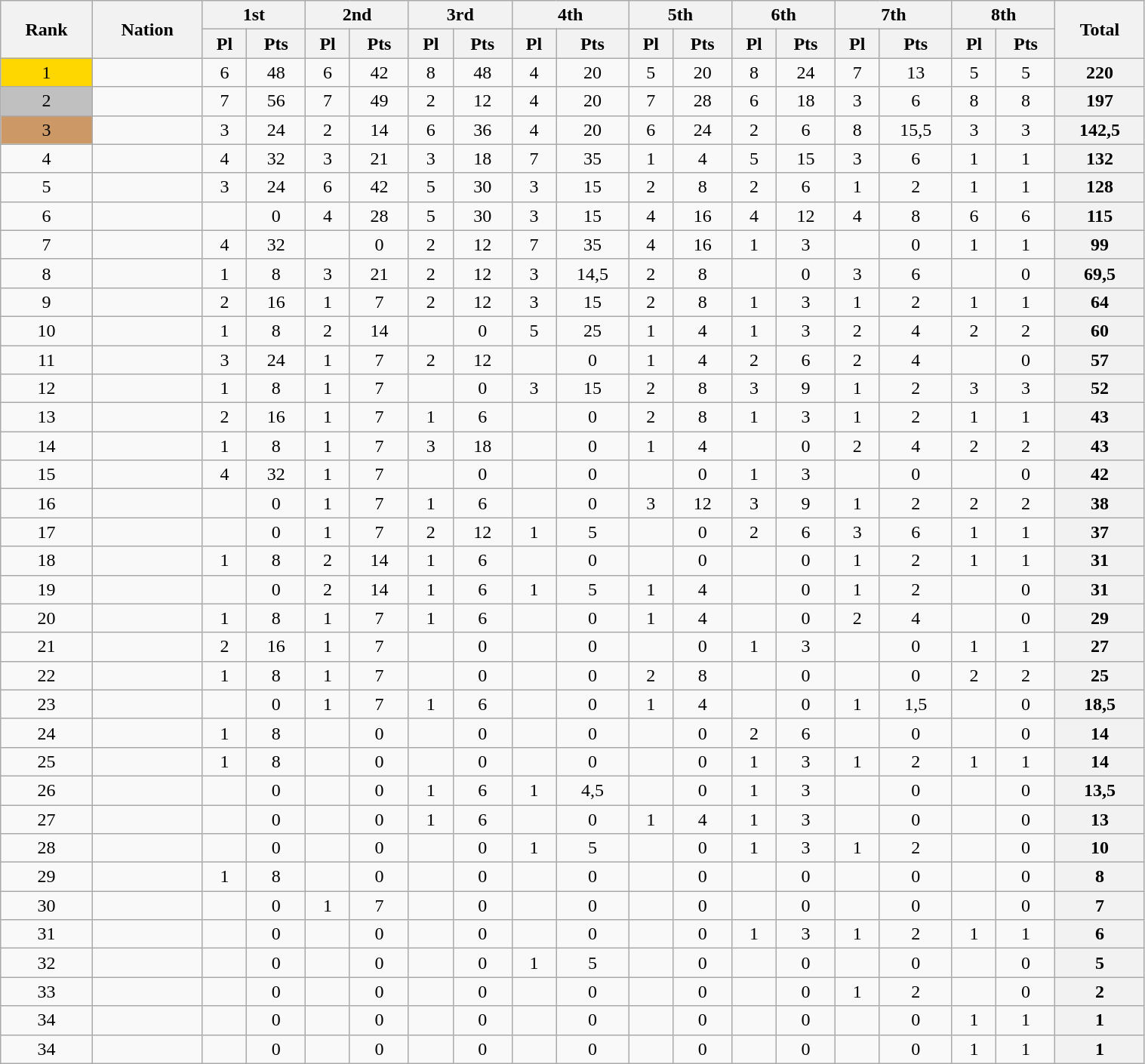<table class="wikitable" width=80% style="font-size:100%; text-align:center;">
<tr>
<th rowspan=2>Rank</th>
<th rowspan=2>Nation</th>
<th colspan=2>1st</th>
<th colspan=2>2nd</th>
<th colspan=2>3rd</th>
<th colspan=2>4th</th>
<th colspan=2>5th</th>
<th colspan=2>6th</th>
<th colspan=2>7th</th>
<th colspan=2>8th</th>
<th rowspan=2>Total</th>
</tr>
<tr>
<th>Pl</th>
<th>Pts</th>
<th>Pl</th>
<th>Pts</th>
<th>Pl</th>
<th>Pts</th>
<th>Pl</th>
<th>Pts</th>
<th>Pl</th>
<th>Pts</th>
<th>Pl</th>
<th>Pts</th>
<th>Pl</th>
<th>Pts</th>
<th>Pl</th>
<th>Pts</th>
</tr>
<tr>
<td bgcolor=gold>1</td>
<td align=left></td>
<td>6</td>
<td>48</td>
<td>6</td>
<td>42</td>
<td>8</td>
<td>48</td>
<td>4</td>
<td>20</td>
<td>5</td>
<td>20</td>
<td>8</td>
<td>24</td>
<td>7</td>
<td>13</td>
<td>5</td>
<td>5</td>
<th>220</th>
</tr>
<tr>
<td bgcolor=silver>2</td>
<td align=left></td>
<td>7</td>
<td>56</td>
<td>7</td>
<td>49</td>
<td>2</td>
<td>12</td>
<td>4</td>
<td>20</td>
<td>7</td>
<td>28</td>
<td>6</td>
<td>18</td>
<td>3</td>
<td>6</td>
<td>8</td>
<td>8</td>
<th>197</th>
</tr>
<tr>
<td bgcolor=cc9966>3</td>
<td align=left></td>
<td>3</td>
<td>24</td>
<td>2</td>
<td>14</td>
<td>6</td>
<td>36</td>
<td>4</td>
<td>20</td>
<td>6</td>
<td>24</td>
<td>2</td>
<td>6</td>
<td>8</td>
<td>15,5</td>
<td>3</td>
<td>3</td>
<th>142,5</th>
</tr>
<tr>
<td>4</td>
<td align=left></td>
<td>4</td>
<td>32</td>
<td>3</td>
<td>21</td>
<td>3</td>
<td>18</td>
<td>7</td>
<td>35</td>
<td>1</td>
<td>4</td>
<td>5</td>
<td>15</td>
<td>3</td>
<td>6</td>
<td>1</td>
<td>1</td>
<th>132</th>
</tr>
<tr>
<td>5</td>
<td align=left></td>
<td>3</td>
<td>24</td>
<td>6</td>
<td>42</td>
<td>5</td>
<td>30</td>
<td>3</td>
<td>15</td>
<td>2</td>
<td>8</td>
<td>2</td>
<td>6</td>
<td>1</td>
<td>2</td>
<td>1</td>
<td>1</td>
<th>128</th>
</tr>
<tr>
<td>6</td>
<td align=left></td>
<td></td>
<td>0</td>
<td>4</td>
<td>28</td>
<td>5</td>
<td>30</td>
<td>3</td>
<td>15</td>
<td>4</td>
<td>16</td>
<td>4</td>
<td>12</td>
<td>4</td>
<td>8</td>
<td>6</td>
<td>6</td>
<th>115</th>
</tr>
<tr>
<td>7</td>
<td align=left></td>
<td>4</td>
<td>32</td>
<td></td>
<td>0</td>
<td>2</td>
<td>12</td>
<td>7</td>
<td>35</td>
<td>4</td>
<td>16</td>
<td>1</td>
<td>3</td>
<td></td>
<td>0</td>
<td>1</td>
<td>1</td>
<th>99</th>
</tr>
<tr>
<td>8</td>
<td align=left></td>
<td>1</td>
<td>8</td>
<td>3</td>
<td>21</td>
<td>2</td>
<td>12</td>
<td>3</td>
<td>14,5</td>
<td>2</td>
<td>8</td>
<td></td>
<td>0</td>
<td>3</td>
<td>6</td>
<td></td>
<td>0</td>
<th>69,5</th>
</tr>
<tr>
<td>9</td>
<td align=left></td>
<td>2</td>
<td>16</td>
<td>1</td>
<td>7</td>
<td>2</td>
<td>12</td>
<td>3</td>
<td>15</td>
<td>2</td>
<td>8</td>
<td>1</td>
<td>3</td>
<td>1</td>
<td>2</td>
<td>1</td>
<td>1</td>
<th>64</th>
</tr>
<tr>
<td>10</td>
<td align=left></td>
<td>1</td>
<td>8</td>
<td>2</td>
<td>14</td>
<td></td>
<td>0</td>
<td>5</td>
<td>25</td>
<td>1</td>
<td>4</td>
<td>1</td>
<td>3</td>
<td>2</td>
<td>4</td>
<td>2</td>
<td>2</td>
<th>60</th>
</tr>
<tr>
<td>11</td>
<td align=left></td>
<td>3</td>
<td>24</td>
<td>1</td>
<td>7</td>
<td>2</td>
<td>12</td>
<td></td>
<td>0</td>
<td>1</td>
<td>4</td>
<td>2</td>
<td>6</td>
<td>2</td>
<td>4</td>
<td></td>
<td>0</td>
<th>57</th>
</tr>
<tr>
<td>12</td>
<td align=left></td>
<td>1</td>
<td>8</td>
<td>1</td>
<td>7</td>
<td></td>
<td>0</td>
<td>3</td>
<td>15</td>
<td>2</td>
<td>8</td>
<td>3</td>
<td>9</td>
<td>1</td>
<td>2</td>
<td>3</td>
<td>3</td>
<th>52</th>
</tr>
<tr>
<td>13</td>
<td align=left></td>
<td>2</td>
<td>16</td>
<td>1</td>
<td>7</td>
<td>1</td>
<td>6</td>
<td></td>
<td>0</td>
<td>2</td>
<td>8</td>
<td>1</td>
<td>3</td>
<td>1</td>
<td>2</td>
<td>1</td>
<td>1</td>
<th>43</th>
</tr>
<tr>
<td>14</td>
<td align=left></td>
<td>1</td>
<td>8</td>
<td>1</td>
<td>7</td>
<td>3</td>
<td>18</td>
<td></td>
<td>0</td>
<td>1</td>
<td>4</td>
<td></td>
<td>0</td>
<td>2</td>
<td>4</td>
<td>2</td>
<td>2</td>
<th>43</th>
</tr>
<tr>
<td>15</td>
<td align=left></td>
<td>4</td>
<td>32</td>
<td>1</td>
<td>7</td>
<td></td>
<td>0</td>
<td></td>
<td>0</td>
<td></td>
<td>0</td>
<td>1</td>
<td>3</td>
<td></td>
<td>0</td>
<td></td>
<td>0</td>
<th>42</th>
</tr>
<tr>
<td>16</td>
<td align=left></td>
<td></td>
<td>0</td>
<td>1</td>
<td>7</td>
<td>1</td>
<td>6</td>
<td></td>
<td>0</td>
<td>3</td>
<td>12</td>
<td>3</td>
<td>9</td>
<td>1</td>
<td>2</td>
<td>2</td>
<td>2</td>
<th>38</th>
</tr>
<tr>
<td>17</td>
<td align=left></td>
<td></td>
<td>0</td>
<td>1</td>
<td>7</td>
<td>2</td>
<td>12</td>
<td>1</td>
<td>5</td>
<td></td>
<td>0</td>
<td>2</td>
<td>6</td>
<td>3</td>
<td>6</td>
<td>1</td>
<td>1</td>
<th>37</th>
</tr>
<tr>
<td>18</td>
<td align=left></td>
<td>1</td>
<td>8</td>
<td>2</td>
<td>14</td>
<td>1</td>
<td>6</td>
<td></td>
<td>0</td>
<td></td>
<td>0</td>
<td></td>
<td>0</td>
<td>1</td>
<td>2</td>
<td>1</td>
<td>1</td>
<th>31</th>
</tr>
<tr>
<td>19</td>
<td align=left></td>
<td></td>
<td>0</td>
<td>2</td>
<td>14</td>
<td>1</td>
<td>6</td>
<td>1</td>
<td>5</td>
<td>1</td>
<td>4</td>
<td></td>
<td>0</td>
<td>1</td>
<td>2</td>
<td></td>
<td>0</td>
<th>31</th>
</tr>
<tr>
<td>20</td>
<td align=left></td>
<td>1</td>
<td>8</td>
<td>1</td>
<td>7</td>
<td>1</td>
<td>6</td>
<td></td>
<td>0</td>
<td>1</td>
<td>4</td>
<td></td>
<td>0</td>
<td>2</td>
<td>4</td>
<td></td>
<td>0</td>
<th>29</th>
</tr>
<tr>
<td>21</td>
<td align=left></td>
<td>2</td>
<td>16</td>
<td>1</td>
<td>7</td>
<td></td>
<td>0</td>
<td></td>
<td>0</td>
<td></td>
<td>0</td>
<td>1</td>
<td>3</td>
<td></td>
<td>0</td>
<td>1</td>
<td>1</td>
<th>27</th>
</tr>
<tr>
<td>22</td>
<td align=left></td>
<td>1</td>
<td>8</td>
<td>1</td>
<td>7</td>
<td></td>
<td>0</td>
<td></td>
<td>0</td>
<td>2</td>
<td>8</td>
<td></td>
<td>0</td>
<td></td>
<td>0</td>
<td>2</td>
<td>2</td>
<th>25</th>
</tr>
<tr>
<td>23</td>
<td align=left></td>
<td></td>
<td>0</td>
<td>1</td>
<td>7</td>
<td>1</td>
<td>6</td>
<td></td>
<td>0</td>
<td>1</td>
<td>4</td>
<td></td>
<td>0</td>
<td>1</td>
<td>1,5</td>
<td></td>
<td>0</td>
<th>18,5</th>
</tr>
<tr>
<td>24</td>
<td align=left></td>
<td>1</td>
<td>8</td>
<td></td>
<td>0</td>
<td></td>
<td>0</td>
<td></td>
<td>0</td>
<td></td>
<td>0</td>
<td>2</td>
<td>6</td>
<td></td>
<td>0</td>
<td></td>
<td>0</td>
<th>14</th>
</tr>
<tr>
<td>25</td>
<td align=left></td>
<td>1</td>
<td>8</td>
<td></td>
<td>0</td>
<td></td>
<td>0</td>
<td></td>
<td>0</td>
<td></td>
<td>0</td>
<td>1</td>
<td>3</td>
<td>1</td>
<td>2</td>
<td>1</td>
<td>1</td>
<th>14</th>
</tr>
<tr>
<td>26</td>
<td align=left></td>
<td></td>
<td>0</td>
<td></td>
<td>0</td>
<td>1</td>
<td>6</td>
<td>1</td>
<td>4,5</td>
<td></td>
<td>0</td>
<td>1</td>
<td>3</td>
<td></td>
<td>0</td>
<td></td>
<td>0</td>
<th>13,5</th>
</tr>
<tr>
<td>27</td>
<td align=left></td>
<td></td>
<td>0</td>
<td></td>
<td>0</td>
<td>1</td>
<td>6</td>
<td></td>
<td>0</td>
<td>1</td>
<td>4</td>
<td>1</td>
<td>3</td>
<td></td>
<td>0</td>
<td></td>
<td>0</td>
<th>13</th>
</tr>
<tr>
<td>28</td>
<td align=left></td>
<td></td>
<td>0</td>
<td></td>
<td>0</td>
<td></td>
<td>0</td>
<td>1</td>
<td>5</td>
<td></td>
<td>0</td>
<td>1</td>
<td>3</td>
<td>1</td>
<td>2</td>
<td></td>
<td>0</td>
<th>10</th>
</tr>
<tr>
<td>29</td>
<td align=left></td>
<td>1</td>
<td>8</td>
<td></td>
<td>0</td>
<td></td>
<td>0</td>
<td></td>
<td>0</td>
<td></td>
<td>0</td>
<td></td>
<td>0</td>
<td></td>
<td>0</td>
<td></td>
<td>0</td>
<th>8</th>
</tr>
<tr>
<td>30</td>
<td align=left></td>
<td></td>
<td>0</td>
<td>1</td>
<td>7</td>
<td></td>
<td>0</td>
<td></td>
<td>0</td>
<td></td>
<td>0</td>
<td></td>
<td>0</td>
<td></td>
<td>0</td>
<td></td>
<td>0</td>
<th>7</th>
</tr>
<tr>
<td>31</td>
<td align=left></td>
<td></td>
<td>0</td>
<td></td>
<td>0</td>
<td></td>
<td>0</td>
<td></td>
<td>0</td>
<td></td>
<td>0</td>
<td>1</td>
<td>3</td>
<td>1</td>
<td>2</td>
<td>1</td>
<td>1</td>
<th>6</th>
</tr>
<tr>
<td>32</td>
<td align=left></td>
<td></td>
<td>0</td>
<td></td>
<td>0</td>
<td></td>
<td>0</td>
<td>1</td>
<td>5</td>
<td></td>
<td>0</td>
<td></td>
<td>0</td>
<td></td>
<td>0</td>
<td></td>
<td>0</td>
<th>5</th>
</tr>
<tr>
<td>33</td>
<td align=left></td>
<td></td>
<td>0</td>
<td></td>
<td>0</td>
<td></td>
<td>0</td>
<td></td>
<td>0</td>
<td></td>
<td>0</td>
<td></td>
<td>0</td>
<td>1</td>
<td>2</td>
<td></td>
<td>0</td>
<th>2</th>
</tr>
<tr>
<td>34</td>
<td align=left></td>
<td></td>
<td>0</td>
<td></td>
<td>0</td>
<td></td>
<td>0</td>
<td></td>
<td>0</td>
<td></td>
<td>0</td>
<td></td>
<td>0</td>
<td></td>
<td>0</td>
<td>1</td>
<td>1</td>
<th>1</th>
</tr>
<tr>
<td>34</td>
<td align=left></td>
<td></td>
<td>0</td>
<td></td>
<td>0</td>
<td></td>
<td>0</td>
<td></td>
<td>0</td>
<td></td>
<td>0</td>
<td></td>
<td>0</td>
<td></td>
<td>0</td>
<td>1</td>
<td>1</td>
<th>1</th>
</tr>
</table>
